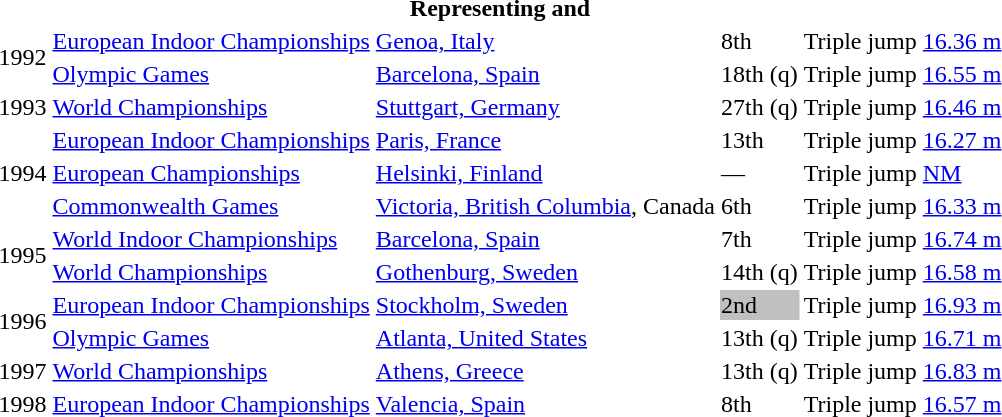<table>
<tr>
<th colspan="6">Representing  and </th>
</tr>
<tr>
<td rowspan=2>1992</td>
<td><a href='#'>European Indoor Championships</a></td>
<td><a href='#'>Genoa, Italy</a></td>
<td>8th</td>
<td>Triple jump</td>
<td><a href='#'>16.36 m</a></td>
</tr>
<tr>
<td><a href='#'>Olympic Games</a></td>
<td><a href='#'>Barcelona, Spain</a></td>
<td>18th (q)</td>
<td>Triple jump</td>
<td><a href='#'>16.55 m</a></td>
</tr>
<tr>
<td>1993</td>
<td><a href='#'>World Championships</a></td>
<td><a href='#'>Stuttgart, Germany</a></td>
<td>27th (q)</td>
<td>Triple jump</td>
<td><a href='#'>16.46 m</a></td>
</tr>
<tr>
<td rowspan=3>1994</td>
<td><a href='#'>European Indoor Championships</a></td>
<td><a href='#'>Paris, France</a></td>
<td>13th</td>
<td>Triple jump</td>
<td><a href='#'>16.27 m</a></td>
</tr>
<tr>
<td><a href='#'>European Championships</a></td>
<td><a href='#'>Helsinki, Finland</a></td>
<td>—</td>
<td>Triple jump</td>
<td><a href='#'>NM</a></td>
</tr>
<tr>
<td><a href='#'>Commonwealth Games</a></td>
<td><a href='#'>Victoria, British Columbia</a>, Canada</td>
<td>6th</td>
<td>Triple jump</td>
<td><a href='#'>16.33 m</a></td>
</tr>
<tr>
<td rowspan=2>1995</td>
<td><a href='#'>World Indoor Championships</a></td>
<td><a href='#'>Barcelona, Spain</a></td>
<td>7th</td>
<td>Triple jump</td>
<td><a href='#'>16.74 m</a></td>
</tr>
<tr>
<td><a href='#'>World Championships</a></td>
<td><a href='#'>Gothenburg, Sweden</a></td>
<td>14th (q)</td>
<td>Triple jump</td>
<td><a href='#'>16.58 m</a></td>
</tr>
<tr>
<td rowspan=2>1996</td>
<td><a href='#'>European Indoor Championships</a></td>
<td><a href='#'>Stockholm, Sweden</a></td>
<td bgcolor=silver>2nd</td>
<td>Triple jump</td>
<td><a href='#'>16.93 m</a></td>
</tr>
<tr>
<td><a href='#'>Olympic Games</a></td>
<td><a href='#'>Atlanta, United States</a></td>
<td>13th (q)</td>
<td>Triple jump</td>
<td><a href='#'>16.71 m</a></td>
</tr>
<tr>
<td>1997</td>
<td><a href='#'>World Championships</a></td>
<td><a href='#'>Athens, Greece</a></td>
<td>13th (q)</td>
<td>Triple jump</td>
<td><a href='#'>16.83 m</a></td>
</tr>
<tr>
<td>1998</td>
<td><a href='#'>European Indoor Championships</a></td>
<td><a href='#'>Valencia, Spain</a></td>
<td>8th</td>
<td>Triple jump</td>
<td><a href='#'>16.57 m</a></td>
</tr>
</table>
